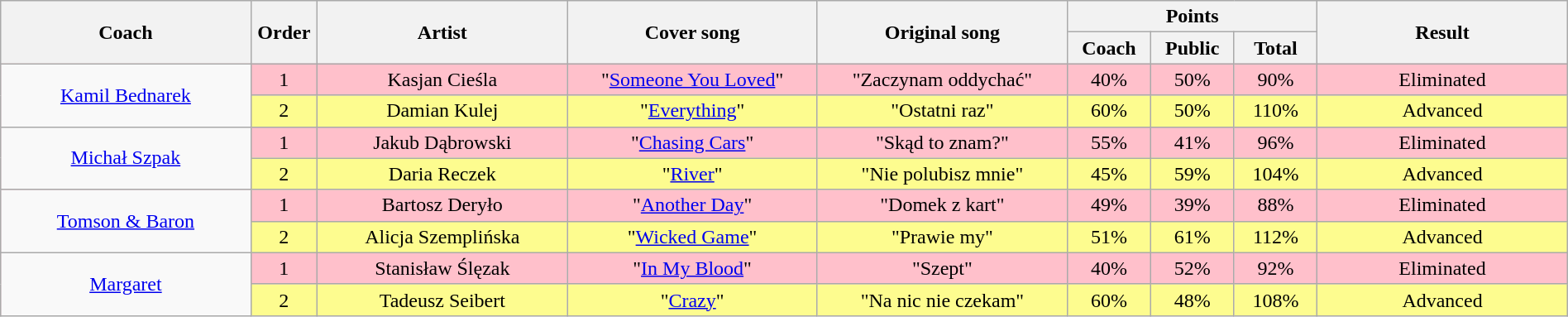<table class="wikitable" style="text-align: center; width:100%;">
<tr>
<th width="15%" rowspan="2">Coach</th>
<th width="4%" rowspan="2">Order</th>
<th width="15%" rowspan="2">Artist</th>
<th width="15%" rowspan="2">Cover song</th>
<th width="15%" rowspan="2">Original song</th>
<th width="21%" colspan="3">Points</th>
<th width="15%" rowspan="2">Result</th>
</tr>
<tr>
<th width="5%">Coach</th>
<th width="5%">Public</th>
<th width="5%">Total</th>
</tr>
<tr style="background:pink;">
<td rowspan="2" style="background:#f9f9f9;"><a href='#'>Kamil Bednarek</a></td>
<td>1</td>
<td>Kasjan Cieśla</td>
<td>"<a href='#'>Someone You Loved</a>"</td>
<td>"Zaczynam oddychać"</td>
<td>40%</td>
<td>50%</td>
<td>90%</td>
<td>Eliminated</td>
</tr>
<tr style="background:#fdfc8f;">
<td>2</td>
<td>Damian Kulej</td>
<td>"<a href='#'>Everything</a>"</td>
<td>"Ostatni raz"</td>
<td>60%</td>
<td>50%</td>
<td>110%</td>
<td>Advanced</td>
</tr>
<tr style="background:pink;">
<td rowspan="2" style="background:#f9f9f9;"><a href='#'>Michał Szpak</a></td>
<td>1</td>
<td>Jakub Dąbrowski</td>
<td>"<a href='#'>Chasing Cars</a>"</td>
<td>"Skąd to znam?"</td>
<td>55%</td>
<td>41%</td>
<td>96%</td>
<td>Eliminated</td>
</tr>
<tr style="background:#fdfc8f;">
<td>2</td>
<td>Daria Reczek</td>
<td>"<a href='#'>River</a>"</td>
<td>"Nie polubisz mnie"</td>
<td>45%</td>
<td>59%</td>
<td>104%</td>
<td>Advanced</td>
</tr>
<tr style="background:pink;">
<td rowspan="2" style="background:#f9f9f9;"><a href='#'>Tomson & Baron</a></td>
<td>1</td>
<td>Bartosz Deryło</td>
<td>"<a href='#'>Another Day</a>"</td>
<td>"Domek z kart"</td>
<td>49%</td>
<td>39%</td>
<td>88%</td>
<td>Eliminated</td>
</tr>
<tr style="background:#fdfc8f;">
<td>2</td>
<td>Alicja Szemplińska</td>
<td>"<a href='#'>Wicked Game</a>"</td>
<td>"Prawie my"</td>
<td>51%</td>
<td>61%</td>
<td>112%</td>
<td>Advanced</td>
</tr>
<tr style="background:pink;">
<td rowspan="2" style="background:#f9f9f9;"><a href='#'>Margaret</a></td>
<td>1</td>
<td>Stanisław Ślęzak</td>
<td>"<a href='#'>In My Blood</a>"</td>
<td>"Szept"</td>
<td>40%</td>
<td>52%</td>
<td>92%</td>
<td>Eliminated</td>
</tr>
<tr style="background:#fdfc8f;">
<td>2</td>
<td>Tadeusz Seibert</td>
<td>"<a href='#'>Crazy</a>"</td>
<td>"Na nic nie czekam"</td>
<td>60%</td>
<td>48%</td>
<td>108%</td>
<td>Advanced</td>
</tr>
</table>
